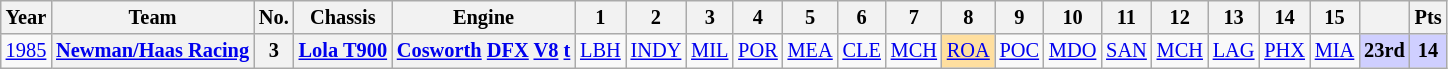<table class="wikitable" style="text-align:center; font-size:85%">
<tr>
<th>Year</th>
<th>Team</th>
<th>No.</th>
<th>Chassis</th>
<th>Engine</th>
<th>1</th>
<th>2</th>
<th>3</th>
<th>4</th>
<th>5</th>
<th>6</th>
<th>7</th>
<th>8</th>
<th>9</th>
<th>10</th>
<th>11</th>
<th>12</th>
<th>13</th>
<th>14</th>
<th>15</th>
<th></th>
<th>Pts</th>
</tr>
<tr>
<td><a href='#'>1985</a></td>
<th nowrap><a href='#'>Newman/Haas Racing</a></th>
<th>3</th>
<th nowrap><a href='#'>Lola T900</a></th>
<th nowrap><a href='#'>Cosworth</a> <a href='#'>DFX</a> <a href='#'>V8</a> <a href='#'>t</a></th>
<td><a href='#'>LBH</a></td>
<td><a href='#'>INDY</a></td>
<td><a href='#'>MIL</a></td>
<td><a href='#'>POR</a></td>
<td><a href='#'>MEA</a></td>
<td><a href='#'>CLE</a></td>
<td><a href='#'>MCH</a></td>
<td style="background:#FFDF9F;"><a href='#'>ROA</a><br></td>
<td><a href='#'>POC</a></td>
<td><a href='#'>MDO</a></td>
<td><a href='#'>SAN</a></td>
<td><a href='#'>MCH</a></td>
<td><a href='#'>LAG</a></td>
<td><a href='#'>PHX</a></td>
<td><a href='#'>MIA</a></td>
<th style="background:#CFCFFF;">23rd</th>
<th style="background:#CFCFFF;">14</th>
</tr>
</table>
